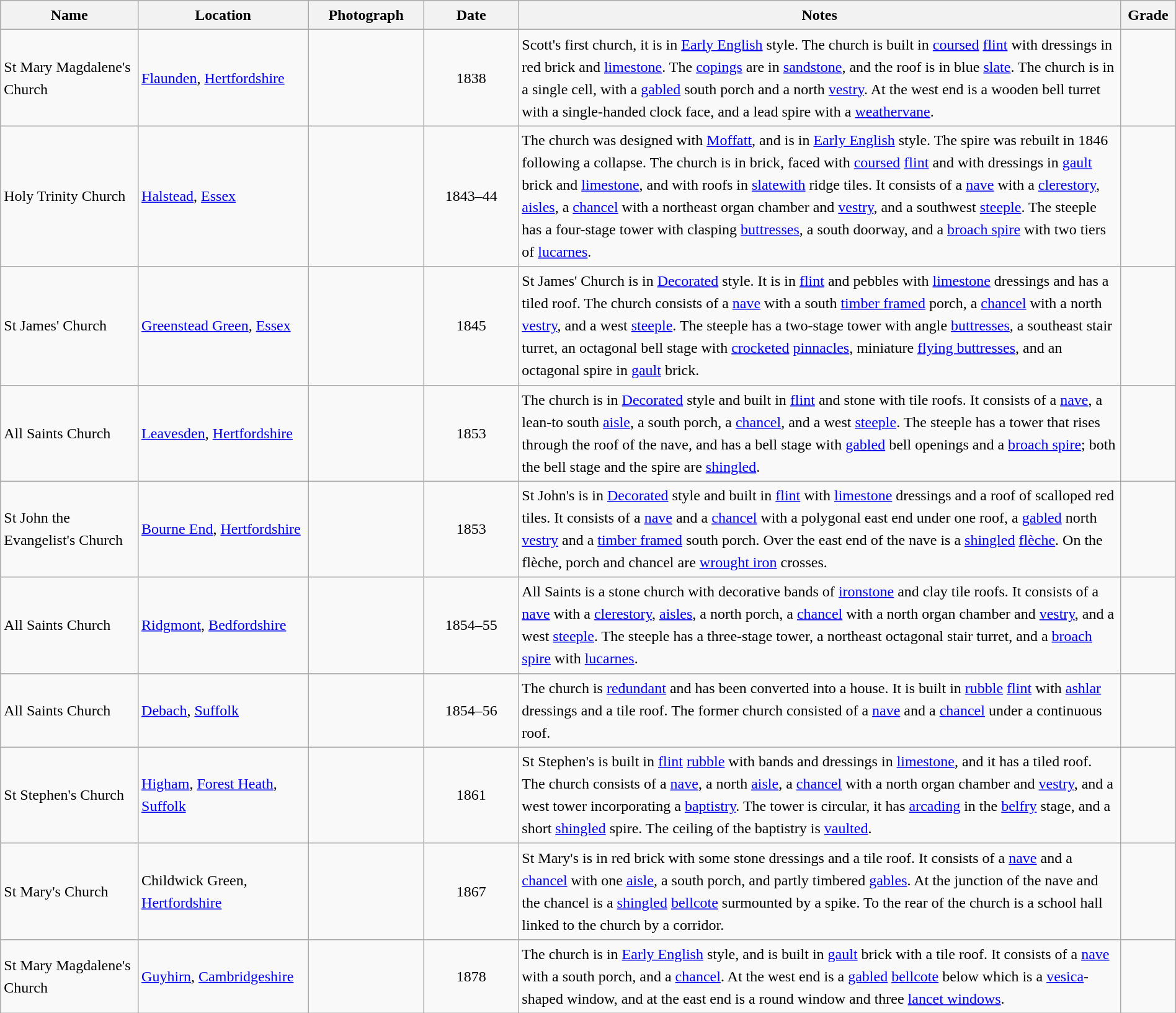<table class="wikitable sortable plainrowheaders" style="width:100%;border:0px;text-align:left;line-height:150%;">
<tr>
<th scope="col"  style="width:120px">Name</th>
<th scope="col"  style="width:150px">Location</th>
<th scope="col"  style="width:100px" class="unsortable">Photograph</th>
<th scope="col"  style="width:80px">Date</th>
<th scope="col"  style="width:550px" class="unsortable">Notes</th>
<th scope="col"  style="width:24px">Grade</th>
</tr>
<tr>
<td>St Mary Magdalene's Church</td>
<td><a href='#'>Flaunden</a>, <a href='#'>Hertfordshire</a><br><small></small></td>
<td></td>
<td align="center">1838</td>
<td>Scott's first church, it is in <a href='#'>Early English</a> style.  The church is built in <a href='#'>coursed</a> <a href='#'>flint</a> with dressings in red brick and <a href='#'>limestone</a>.  The <a href='#'>copings</a> are in <a href='#'>sandstone</a>, and the roof is in blue <a href='#'>slate</a>.  The church is in a single cell, with a <a href='#'>gabled</a> south porch and a north <a href='#'>vestry</a>.  At the west end is a wooden bell turret with a single-handed clock face, and a lead spire with a <a href='#'>weathervane</a>.</td>
<td align="center" ></td>
</tr>
<tr>
<td>Holy Trinity Church</td>
<td><a href='#'>Halstead</a>, <a href='#'>Essex</a><br><small></small></td>
<td></td>
<td align="center">1843–44</td>
<td>The church was designed with <a href='#'>Moffatt</a>, and is in <a href='#'>Early English</a> style.  The spire was rebuilt in 1846 following a collapse.  The church is in brick, faced with <a href='#'>coursed</a> <a href='#'>flint</a> and with dressings in <a href='#'>gault</a> brick and <a href='#'>limestone</a>, and with roofs in <a href='#'>slatewith</a> ridge tiles.  It consists of a <a href='#'>nave</a> with a <a href='#'>clerestory</a>, <a href='#'>aisles</a>, a <a href='#'>chancel</a> with a northeast organ chamber and <a href='#'>vestry</a>, and a southwest <a href='#'>steeple</a>.  The steeple has a four-stage tower with clasping <a href='#'>buttresses</a>, a south doorway, and a <a href='#'>broach spire</a> with two tiers of <a href='#'>lucarnes</a>.</td>
<td align="center" ></td>
</tr>
<tr>
<td>St James' Church</td>
<td><a href='#'>Greenstead Green</a>, <a href='#'>Essex</a><br><small></small></td>
<td></td>
<td align="center">1845</td>
<td>St James' Church is in <a href='#'>Decorated</a> style.  It is in <a href='#'>flint</a> and pebbles with <a href='#'>limestone</a> dressings and has a tiled roof.  The church consists of a <a href='#'>nave</a> with a south <a href='#'>timber framed</a> porch, a <a href='#'>chancel</a> with a north <a href='#'>vestry</a>, and a west <a href='#'>steeple</a>.  The steeple has a two-stage tower with angle <a href='#'>buttresses</a>, a southeast stair turret, an octagonal bell stage with <a href='#'>crocketed</a> <a href='#'>pinnacles</a>, miniature <a href='#'>flying buttresses</a>, and an octagonal spire in <a href='#'>gault</a> brick.</td>
<td align="center" ></td>
</tr>
<tr>
<td>All Saints Church</td>
<td><a href='#'>Leavesden</a>, <a href='#'>Hertfordshire</a><br><small></small></td>
<td></td>
<td align="center">1853</td>
<td>The church is in <a href='#'>Decorated</a> style and built in <a href='#'>flint</a> and stone with tile roofs.  It consists of a <a href='#'>nave</a>, a lean-to south <a href='#'>aisle</a>, a south porch, a <a href='#'>chancel</a>, and a west <a href='#'>steeple</a>.  The steeple has a tower that rises through the roof of the nave, and has a bell stage with <a href='#'>gabled</a> bell openings and a <a href='#'>broach spire</a>; both the bell stage and the spire are <a href='#'>shingled</a>.</td>
<td align="center" ></td>
</tr>
<tr>
<td>St John the Evangelist's Church</td>
<td><a href='#'>Bourne End</a>, <a href='#'>Hertfordshire</a><br><small></small></td>
<td></td>
<td align="center">1853</td>
<td>St John's is in <a href='#'>Decorated</a> style and built in <a href='#'>flint</a> with <a href='#'>limestone</a> dressings and a roof of scalloped red tiles.  It consists of a <a href='#'>nave</a> and a <a href='#'>chancel</a> with a polygonal east end under one roof, a <a href='#'>gabled</a> north <a href='#'>vestry</a> and a <a href='#'>timber framed</a> south porch.  Over the east end of the nave is a <a href='#'>shingled</a> <a href='#'>flèche</a>.  On the flèche, porch and chancel are <a href='#'>wrought iron</a> crosses.</td>
<td align="center" ></td>
</tr>
<tr>
<td>All Saints Church</td>
<td><a href='#'>Ridgmont</a>, <a href='#'>Bedfordshire</a><br><small></small></td>
<td></td>
<td align="center">1854–55</td>
<td>All Saints is a stone church with decorative bands of <a href='#'>ironstone</a> and clay tile roofs.  It consists of a <a href='#'>nave</a> with a <a href='#'>clerestory</a>, <a href='#'>aisles</a>, a north porch, a <a href='#'>chancel</a> with a north organ chamber and <a href='#'>vestry</a>, and a west <a href='#'>steeple</a>.  The steeple has a three-stage tower, a northeast octagonal stair turret, and a <a href='#'>broach spire</a> with <a href='#'>lucarnes</a>.</td>
<td align="center" ></td>
</tr>
<tr>
<td>All Saints Church</td>
<td><a href='#'>Debach</a>, <a href='#'>Suffolk</a><br><small></small></td>
<td></td>
<td align="center">1854–56</td>
<td>The church is <a href='#'>redundant</a> and has been converted into a house.  It is built in <a href='#'>rubble</a> <a href='#'>flint</a> with <a href='#'>ashlar</a> dressings and a tile roof.  The former church consisted of a <a href='#'>nave</a> and a <a href='#'>chancel</a> under a continuous roof.</td>
<td align="center" ></td>
</tr>
<tr>
<td>St Stephen's Church</td>
<td><a href='#'>Higham</a>, <a href='#'>Forest Heath</a>, <a href='#'>Suffolk</a><br><small></small></td>
<td></td>
<td align="center">1861</td>
<td>St Stephen's is built in <a href='#'>flint</a> <a href='#'>rubble</a> with bands and dressings in <a href='#'>limestone</a>, and it has a tiled roof.  The church consists of a <a href='#'>nave</a>, a north <a href='#'>aisle</a>, a <a href='#'>chancel</a> with a north organ chamber and <a href='#'>vestry</a>, and a west tower incorporating a <a href='#'>baptistry</a>.  The tower is circular, it has <a href='#'>arcading</a> in the <a href='#'>belfry</a> stage, and a short <a href='#'>shingled</a> spire.  The ceiling of the baptistry is <a href='#'>vaulted</a>.</td>
<td align="center" ></td>
</tr>
<tr>
<td>St Mary's Church</td>
<td>Childwick Green, <a href='#'>Hertfordshire</a><br><small></small></td>
<td></td>
<td align="center">1867</td>
<td>St Mary's is in red brick with some stone dressings and a tile roof.  It consists of a <a href='#'>nave</a> and a <a href='#'>chancel</a> with one <a href='#'>aisle</a>, a south porch, and partly timbered <a href='#'>gables</a>.  At the junction of the nave and the chancel is a <a href='#'>shingled</a> <a href='#'>bellcote</a> surmounted by a spike.  To the rear of the church is a school hall linked to the church by a corridor.</td>
<td align="center" ></td>
</tr>
<tr>
<td>St Mary Magdalene's Church</td>
<td><a href='#'>Guyhirn</a>, <a href='#'>Cambridgeshire</a><br><small></small></td>
<td></td>
<td align="center">1878</td>
<td>The church is in <a href='#'>Early English</a> style, and is built in <a href='#'>gault</a> brick with a tile roof.  It consists of a <a href='#'>nave</a> with a south porch, and a <a href='#'>chancel</a>.  At the west end is a <a href='#'>gabled</a> <a href='#'>bellcote</a> below which is a <a href='#'>vesica</a>-shaped window, and at the east end is a round window and three <a href='#'>lancet windows</a>.</td>
<td align="center" ></td>
</tr>
<tr>
</tr>
</table>
